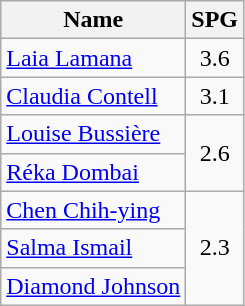<table class=wikitable>
<tr>
<th>Name</th>
<th>SPG</th>
</tr>
<tr>
<td> <a href='#'>Laia Lamana</a></td>
<td align=center>3.6</td>
</tr>
<tr>
<td> <a href='#'>Claudia Contell</a></td>
<td align=center>3.1</td>
</tr>
<tr>
<td> <a href='#'>Louise Bussière</a></td>
<td align=center rowspan=2>2.6</td>
</tr>
<tr>
<td> <a href='#'>Réka Dombai</a></td>
</tr>
<tr>
<td> <a href='#'>Chen Chih-ying</a></td>
<td align=center rowspan=3>2.3</td>
</tr>
<tr>
<td> <a href='#'>Salma Ismail</a></td>
</tr>
<tr>
<td> <a href='#'>Diamond Johnson</a></td>
</tr>
</table>
